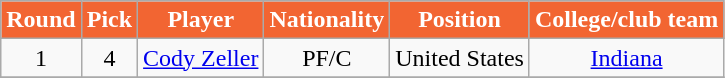<table class="wikitable sortable sortable">
<tr>
<th style="background:#F26532;color:#FFFFFF;">Round</th>
<th style="background:#F26532;color:#FFFFFF;">Pick</th>
<th style="background:#F26532;color:#FFFFFF;">Player</th>
<th style="background:#F26532;color:#FFFFFF;">Nationality</th>
<th style="background:#F26532;color:#FFFFFF;">Position</th>
<th style="background:#F26532;color:#FFFFFF;">College/club team</th>
</tr>
<tr style="text-align: center">
<td>1</td>
<td>4</td>
<td><a href='#'>Cody Zeller</a></td>
<td>PF/C</td>
<td>United States</td>
<td><a href='#'>Indiana</a></td>
</tr>
<tr style="text-align: center">
</tr>
</table>
